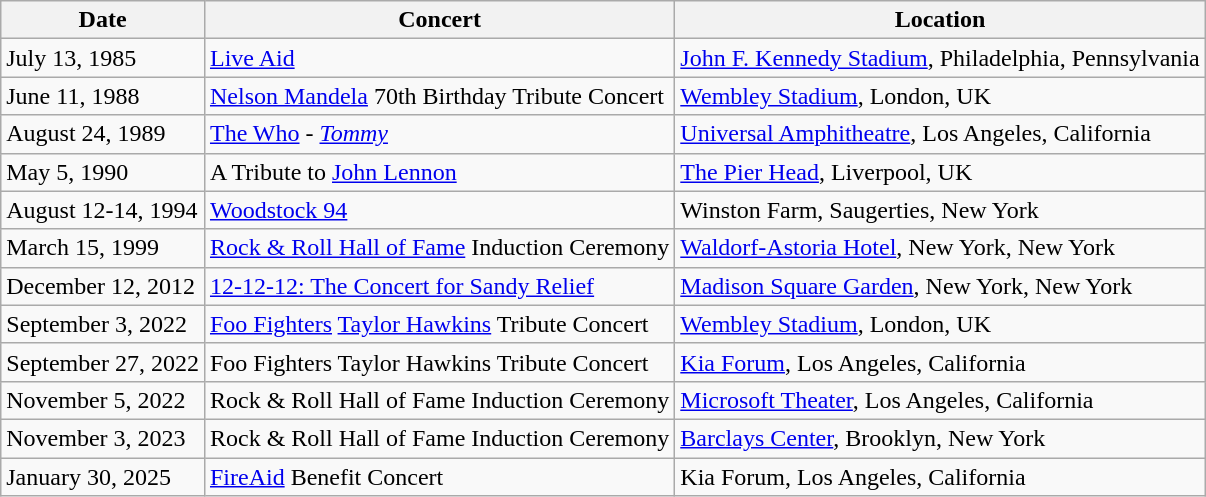<table class="wikitable">
<tr>
<th>Date</th>
<th>Concert</th>
<th>Location</th>
</tr>
<tr>
<td>July 13, 1985</td>
<td><a href='#'>Live Aid</a></td>
<td><a href='#'>John F. Kennedy Stadium</a>, Philadelphia, Pennsylvania</td>
</tr>
<tr>
<td>June 11, 1988</td>
<td><a href='#'>Nelson Mandela</a> 70th Birthday Tribute Concert</td>
<td><a href='#'>Wembley Stadium</a>, London, UK</td>
</tr>
<tr>
<td>August 24, 1989</td>
<td><a href='#'>The Who</a> - <em><a href='#'>Tommy</a></em></td>
<td><a href='#'>Universal Amphitheatre</a>, Los Angeles, California</td>
</tr>
<tr>
<td>May 5, 1990</td>
<td>A Tribute to <a href='#'>John Lennon</a></td>
<td><a href='#'>The Pier Head</a>, Liverpool, UK</td>
</tr>
<tr>
<td>August 12-14, 1994</td>
<td><a href='#'>Woodstock 94</a></td>
<td>Winston Farm, Saugerties, New York</td>
</tr>
<tr>
<td>March 15, 1999</td>
<td><a href='#'>Rock & Roll Hall of Fame</a> Induction Ceremony</td>
<td><a href='#'>Waldorf-Astoria Hotel</a>, New York, New York</td>
</tr>
<tr>
<td>December 12, 2012</td>
<td><a href='#'>12-12-12: The Concert for Sandy Relief</a></td>
<td><a href='#'>Madison Square Garden</a>, New York, New York</td>
</tr>
<tr>
<td>September 3, 2022</td>
<td><a href='#'>Foo Fighters</a> <a href='#'>Taylor Hawkins</a> Tribute Concert</td>
<td><a href='#'>Wembley Stadium</a>, London, UK</td>
</tr>
<tr>
<td>September 27, 2022</td>
<td>Foo Fighters Taylor Hawkins Tribute Concert</td>
<td><a href='#'>Kia Forum</a>, Los Angeles, California</td>
</tr>
<tr>
<td>November 5, 2022</td>
<td>Rock & Roll Hall of Fame Induction Ceremony</td>
<td><a href='#'>Microsoft Theater</a>, Los Angeles, California</td>
</tr>
<tr>
<td>November 3, 2023</td>
<td>Rock & Roll Hall of Fame Induction Ceremony</td>
<td><a href='#'>Barclays Center</a>, Brooklyn, New York</td>
</tr>
<tr>
<td>January 30, 2025</td>
<td><a href='#'>FireAid</a> Benefit Concert</td>
<td>Kia Forum, Los Angeles, California</td>
</tr>
</table>
